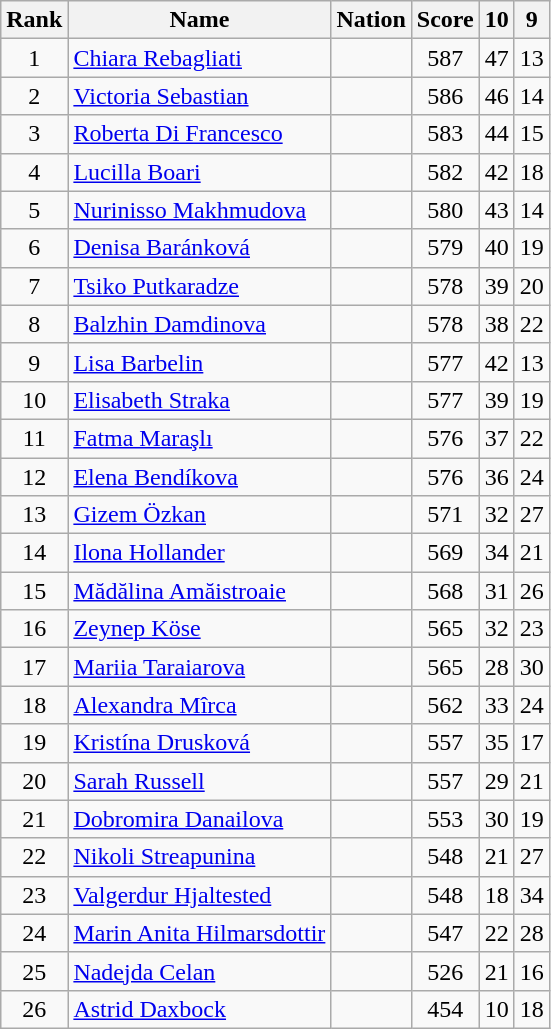<table class="wikitable sortable" style="text-align:center">
<tr>
<th>Rank</th>
<th>Name</th>
<th>Nation</th>
<th>Score</th>
<th>10</th>
<th>9</th>
</tr>
<tr>
<td>1</td>
<td align=left><a href='#'>Chiara Rebagliati</a></td>
<td align=left></td>
<td>587</td>
<td>47</td>
<td>13</td>
</tr>
<tr>
<td>2</td>
<td align=left><a href='#'>Victoria Sebastian</a></td>
<td align=left></td>
<td>586</td>
<td>46</td>
<td>14</td>
</tr>
<tr>
<td>3</td>
<td align=left><a href='#'>Roberta Di Francesco</a></td>
<td align=left></td>
<td>583</td>
<td>44</td>
<td>15</td>
</tr>
<tr>
<td>4</td>
<td align=left><a href='#'>Lucilla Boari</a></td>
<td align=left></td>
<td>582</td>
<td>42</td>
<td>18</td>
</tr>
<tr>
<td>5</td>
<td align=left><a href='#'>Nurinisso Makhmudova</a></td>
<td align=left></td>
<td>580</td>
<td>43</td>
<td>14</td>
</tr>
<tr>
<td>6</td>
<td align=left><a href='#'>Denisa Baránková</a></td>
<td align=left></td>
<td>579</td>
<td>40</td>
<td>19</td>
</tr>
<tr>
<td>7</td>
<td align=left><a href='#'>Tsiko Putkaradze</a></td>
<td align=left></td>
<td>578</td>
<td>39</td>
<td>20</td>
</tr>
<tr>
<td>8</td>
<td align=left><a href='#'>Balzhin Damdinova</a></td>
<td align=left></td>
<td>578</td>
<td>38</td>
<td>22</td>
</tr>
<tr>
<td>9</td>
<td align=left><a href='#'>Lisa Barbelin</a></td>
<td align=left></td>
<td>577</td>
<td>42</td>
<td>13</td>
</tr>
<tr>
<td>10</td>
<td align=left><a href='#'>Elisabeth Straka</a></td>
<td align=left></td>
<td>577</td>
<td>39</td>
<td>19</td>
</tr>
<tr>
<td>11</td>
<td align=left><a href='#'>Fatma Maraşlı</a></td>
<td align=left></td>
<td>576</td>
<td>37</td>
<td>22</td>
</tr>
<tr>
<td>12</td>
<td align=left><a href='#'>Elena Bendíkova</a></td>
<td align=left></td>
<td>576</td>
<td>36</td>
<td>24</td>
</tr>
<tr>
<td>13</td>
<td align=left><a href='#'>Gizem Özkan</a></td>
<td align=left></td>
<td>571</td>
<td>32</td>
<td>27</td>
</tr>
<tr>
<td>14</td>
<td align=left><a href='#'>Ilona Hollander</a></td>
<td align=left></td>
<td>569</td>
<td>34</td>
<td>21</td>
</tr>
<tr>
<td>15</td>
<td align=left><a href='#'>Mădălina Amăistroaie</a></td>
<td align=left></td>
<td>568</td>
<td>31</td>
<td>26</td>
</tr>
<tr>
<td>16</td>
<td align=left><a href='#'>Zeynep Köse</a></td>
<td align=left></td>
<td>565</td>
<td>32</td>
<td>23</td>
</tr>
<tr>
<td>17</td>
<td align=left><a href='#'>Mariia Taraiarova</a></td>
<td align=left></td>
<td>565</td>
<td>28</td>
<td>30</td>
</tr>
<tr>
<td>18</td>
<td align=left><a href='#'>Alexandra Mîrca</a></td>
<td align=left></td>
<td>562</td>
<td>33</td>
<td>24</td>
</tr>
<tr>
<td>19</td>
<td align=left><a href='#'>Kristína Drusková</a></td>
<td align=left></td>
<td>557</td>
<td>35</td>
<td>17</td>
</tr>
<tr>
<td>20</td>
<td align=left><a href='#'>Sarah Russell</a></td>
<td align=left></td>
<td>557</td>
<td>29</td>
<td>21</td>
</tr>
<tr>
<td>21</td>
<td align=left><a href='#'>Dobromira Danailova</a></td>
<td align=left></td>
<td>553</td>
<td>30</td>
<td>19</td>
</tr>
<tr>
<td>22</td>
<td align=left><a href='#'>Nikoli Streapunina</a></td>
<td align=left></td>
<td>548</td>
<td>21</td>
<td>27</td>
</tr>
<tr>
<td>23</td>
<td align=left><a href='#'>Valgerdur Hjaltested</a></td>
<td align=left></td>
<td>548</td>
<td>18</td>
<td>34</td>
</tr>
<tr>
<td>24</td>
<td align=left><a href='#'>Marin Anita Hilmarsdottir</a></td>
<td align=left></td>
<td>547</td>
<td>22</td>
<td>28</td>
</tr>
<tr>
<td>25</td>
<td align=left><a href='#'>Nadejda Celan</a></td>
<td align=left></td>
<td>526</td>
<td>21</td>
<td>16</td>
</tr>
<tr>
<td>26</td>
<td align=left><a href='#'>Astrid Daxbock</a></td>
<td align=left></td>
<td>454</td>
<td>10</td>
<td>18</td>
</tr>
</table>
